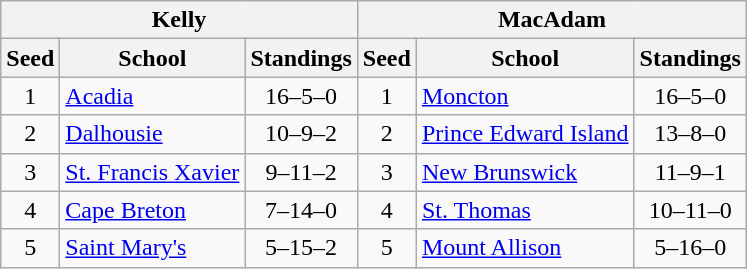<table class="wikitable">
<tr>
<th colspan=3>Kelly</th>
<th colspan=3>MacAdam</th>
</tr>
<tr>
<th>Seed</th>
<th>School</th>
<th>Standings</th>
<th>Seed</th>
<th>School</th>
<th>Standings</th>
</tr>
<tr>
<td align=center>1</td>
<td><a href='#'>Acadia</a></td>
<td align=center>16–5–0</td>
<td align=center>1</td>
<td><a href='#'>Moncton</a></td>
<td align=center>16–5–0</td>
</tr>
<tr>
<td align=center>2</td>
<td><a href='#'>Dalhousie</a></td>
<td align=center>10–9–2</td>
<td align=center>2</td>
<td><a href='#'>Prince Edward Island</a></td>
<td align=center>13–8–0</td>
</tr>
<tr>
<td align=center>3</td>
<td><a href='#'>St. Francis Xavier</a></td>
<td align=center>9–11–2</td>
<td align=center>3</td>
<td><a href='#'>New Brunswick</a></td>
<td align=center>11–9–1</td>
</tr>
<tr>
<td align=center>4</td>
<td><a href='#'>Cape Breton</a></td>
<td align=center>7–14–0</td>
<td align=center>4</td>
<td><a href='#'>St. Thomas</a></td>
<td align=center>10–11–0</td>
</tr>
<tr>
<td align=center>5</td>
<td><a href='#'>Saint Mary's</a></td>
<td align=center>5–15–2</td>
<td align=center>5</td>
<td><a href='#'>Mount Allison</a></td>
<td align=center>5–16–0</td>
</tr>
</table>
